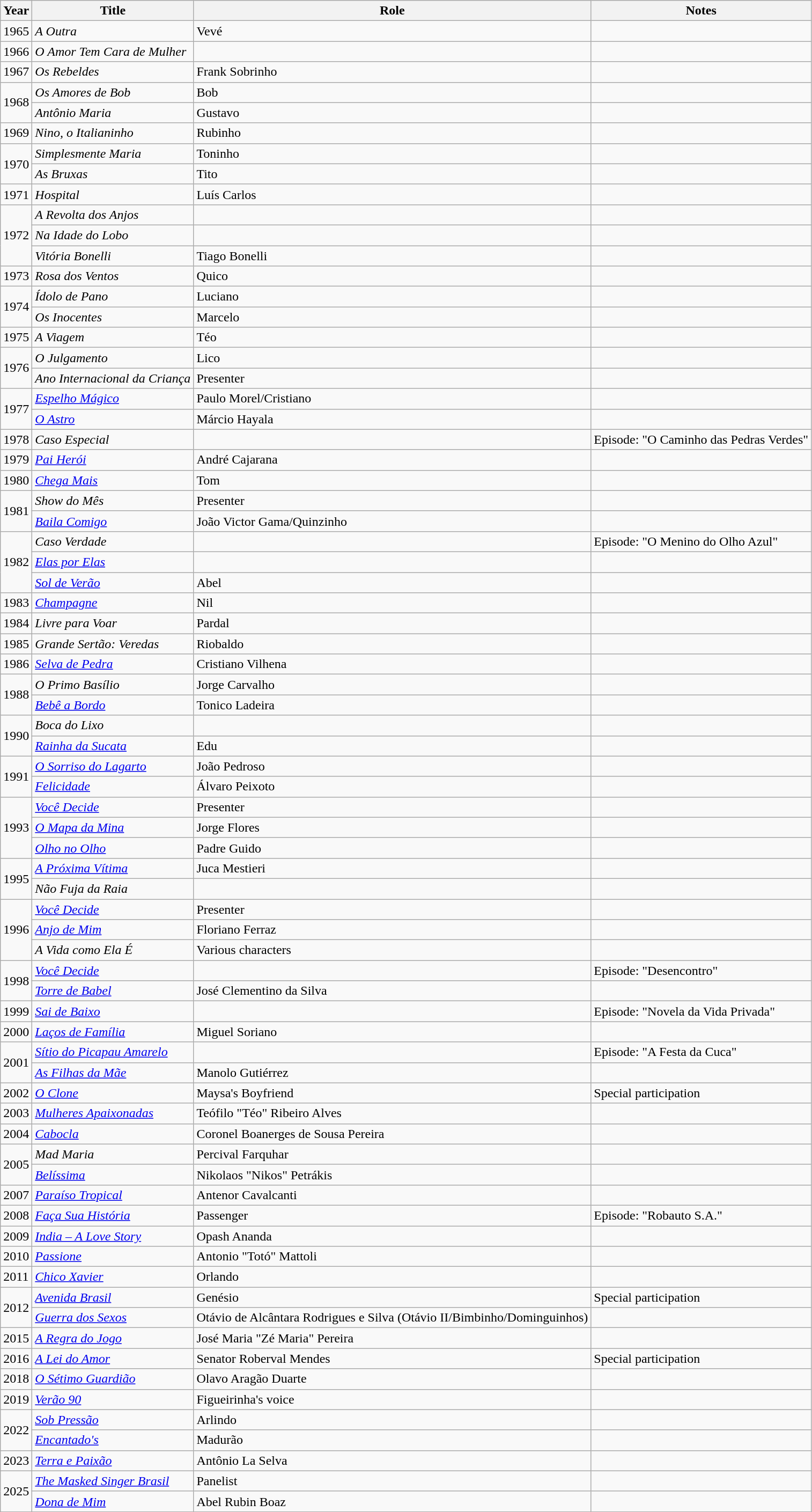<table class="wikitable sortable">
<tr>
<th>Year</th>
<th>Title</th>
<th>Role</th>
<th>Notes</th>
</tr>
<tr>
<td>1965</td>
<td><em>A Outra</em></td>
<td>Vevé</td>
<td></td>
</tr>
<tr>
<td>1966</td>
<td><em>O Amor Tem Cara de Mulher</em></td>
<td></td>
<td></td>
</tr>
<tr>
<td>1967</td>
<td><em>Os Rebeldes</em></td>
<td>Frank Sobrinho</td>
<td></td>
</tr>
<tr>
<td rowspan="2">1968</td>
<td><em>Os Amores de Bob</em></td>
<td>Bob</td>
<td></td>
</tr>
<tr>
<td><em>Antônio Maria</em></td>
<td>Gustavo</td>
<td></td>
</tr>
<tr>
<td>1969</td>
<td><em>Nino, o Italianinho</em></td>
<td>Rubinho</td>
<td></td>
</tr>
<tr>
<td rowspan="2">1970</td>
<td><em>Simplesmente Maria</em></td>
<td>Toninho</td>
<td></td>
</tr>
<tr>
<td><em>As Bruxas</em></td>
<td>Tito</td>
<td></td>
</tr>
<tr>
<td>1971</td>
<td><em>Hospital</em></td>
<td>Luís Carlos</td>
<td></td>
</tr>
<tr>
<td rowspan="3">1972</td>
<td><em>A Revolta dos Anjos</em></td>
<td></td>
<td></td>
</tr>
<tr>
<td><em>Na Idade do Lobo</em></td>
<td></td>
<td></td>
</tr>
<tr>
<td><em>Vitória Bonelli</em></td>
<td>Tiago Bonelli</td>
<td></td>
</tr>
<tr>
<td>1973</td>
<td><em>Rosa dos Ventos</em></td>
<td>Quico</td>
<td></td>
</tr>
<tr>
<td rowspan="2">1974</td>
<td><em>Ídolo de Pano</em></td>
<td>Luciano</td>
<td></td>
</tr>
<tr>
<td><em>Os Inocentes</em></td>
<td>Marcelo</td>
<td></td>
</tr>
<tr>
<td>1975</td>
<td><em>A Viagem</em></td>
<td>Téo</td>
<td></td>
</tr>
<tr>
<td rowspan="2">1976</td>
<td><em>O Julgamento</em></td>
<td>Lico</td>
<td></td>
</tr>
<tr>
<td><em>Ano Internacional da Criança</em></td>
<td>Presenter</td>
<td></td>
</tr>
<tr>
<td rowspan="2">1977</td>
<td><em><a href='#'>Espelho Mágico</a></em></td>
<td>Paulo Morel/Cristiano</td>
<td></td>
</tr>
<tr>
<td><em><a href='#'>O Astro</a></em></td>
<td>Márcio Hayala</td>
<td></td>
</tr>
<tr>
<td>1978</td>
<td><em>Caso Especial</em></td>
<td></td>
<td>Episode: "O Caminho das Pedras Verdes"</td>
</tr>
<tr>
<td>1979</td>
<td><em><a href='#'>Pai Herói</a></em></td>
<td>André Cajarana</td>
<td></td>
</tr>
<tr>
<td>1980</td>
<td><em><a href='#'>Chega Mais</a></em></td>
<td>Tom</td>
<td></td>
</tr>
<tr>
<td rowspan="2">1981</td>
<td><em>Show do Mês</em></td>
<td>Presenter</td>
<td></td>
</tr>
<tr>
<td><em><a href='#'>Baila Comigo</a></em></td>
<td>João Victor Gama/Quinzinho</td>
<td></td>
</tr>
<tr>
<td rowspan="3">1982</td>
<td><em>Caso Verdade</em></td>
<td></td>
<td>Episode: "O Menino do Olho Azul"</td>
</tr>
<tr>
<td><em><a href='#'>Elas por Elas</a></em></td>
<td></td>
<td></td>
</tr>
<tr>
<td><em><a href='#'>Sol de Verão</a></em></td>
<td>Abel</td>
<td></td>
</tr>
<tr>
<td>1983</td>
<td><em><a href='#'>Champagne</a></em></td>
<td>Nil</td>
<td></td>
</tr>
<tr>
<td>1984</td>
<td><em>Livre para Voar</em></td>
<td>Pardal</td>
<td></td>
</tr>
<tr>
<td>1985</td>
<td><em>Grande Sertão: Veredas</em></td>
<td>Riobaldo</td>
<td></td>
</tr>
<tr>
<td>1986</td>
<td><em><a href='#'>Selva de Pedra</a></em></td>
<td>Cristiano Vilhena</td>
<td></td>
</tr>
<tr>
<td rowspan="2">1988</td>
<td><em>O Primo Basílio</em></td>
<td>Jorge Carvalho</td>
<td></td>
</tr>
<tr>
<td><em><a href='#'>Bebê a Bordo</a></em></td>
<td>Tonico Ladeira</td>
<td></td>
</tr>
<tr>
<td rowspan="2">1990</td>
<td><em>Boca do Lixo</em></td>
<td></td>
<td></td>
</tr>
<tr>
<td><em><a href='#'>Rainha da Sucata</a></em></td>
<td>Edu</td>
<td></td>
</tr>
<tr>
<td rowspan="2">1991</td>
<td><em><a href='#'>O Sorriso do Lagarto</a></em></td>
<td>João Pedroso</td>
<td></td>
</tr>
<tr>
<td><em><a href='#'>Felicidade</a></em></td>
<td>Álvaro Peixoto</td>
<td></td>
</tr>
<tr>
<td rowspan="3">1993</td>
<td><em><a href='#'>Você Decide</a></em></td>
<td>Presenter</td>
<td></td>
</tr>
<tr>
<td><em><a href='#'>O Mapa da Mina</a></em></td>
<td>Jorge Flores</td>
<td></td>
</tr>
<tr>
<td><em><a href='#'>Olho no Olho</a></em></td>
<td>Padre Guido</td>
<td></td>
</tr>
<tr>
<td rowspan="2">1995</td>
<td><em><a href='#'>A Próxima Vítima</a></em></td>
<td>Juca Mestieri</td>
<td></td>
</tr>
<tr>
<td><em>Não Fuja da Raia</em></td>
<td></td>
<td></td>
</tr>
<tr>
<td rowspan="3">1996</td>
<td><em><a href='#'>Você Decide</a></em></td>
<td>Presenter</td>
<td></td>
</tr>
<tr>
<td><em><a href='#'>Anjo de Mim</a></em></td>
<td>Floriano Ferraz</td>
<td></td>
</tr>
<tr>
<td><em>A Vida como Ela É</em></td>
<td>Various characters</td>
<td></td>
</tr>
<tr>
<td rowspan="2">1998</td>
<td><em><a href='#'>Você Decide</a></em></td>
<td></td>
<td>Episode: "Desencontro"</td>
</tr>
<tr>
<td><em><a href='#'>Torre de Babel</a></em></td>
<td>José Clementino da Silva</td>
<td></td>
</tr>
<tr>
<td>1999</td>
<td><em><a href='#'>Sai de Baixo</a></em></td>
<td></td>
<td>Episode: "Novela da Vida Privada"</td>
</tr>
<tr>
<td>2000</td>
<td><em><a href='#'>Laços de Família</a></em></td>
<td>Miguel Soriano</td>
<td></td>
</tr>
<tr>
<td rowspan="2">2001</td>
<td><em><a href='#'>Sítio do Picapau Amarelo</a></em></td>
<td></td>
<td>Episode: "A Festa da Cuca"</td>
</tr>
<tr>
<td><em><a href='#'>As Filhas da Mãe</a></em></td>
<td>Manolo Gutiérrez</td>
<td></td>
</tr>
<tr>
<td>2002</td>
<td><em><a href='#'>O Clone</a></em></td>
<td>Maysa's Boyfriend</td>
<td>Special participation</td>
</tr>
<tr>
<td>2003</td>
<td><em><a href='#'>Mulheres Apaixonadas</a></em></td>
<td>Teófilo "Téo" Ribeiro Alves</td>
<td></td>
</tr>
<tr>
<td>2004</td>
<td><em><a href='#'>Cabocla</a></em></td>
<td>Coronel Boanerges de Sousa Pereira</td>
<td></td>
</tr>
<tr>
<td rowspan="2">2005</td>
<td><em>Mad Maria</em></td>
<td>Percival Farquhar</td>
<td></td>
</tr>
<tr>
<td><em><a href='#'>Belíssima</a></em></td>
<td>Nikolaos "Nikos" Petrákis</td>
<td></td>
</tr>
<tr>
<td>2007</td>
<td><em><a href='#'>Paraíso Tropical</a></em></td>
<td>Antenor Cavalcanti</td>
<td></td>
</tr>
<tr>
<td>2008</td>
<td><em><a href='#'>Faça Sua História</a></em></td>
<td>Passenger</td>
<td>Episode: "Robauto S.A."</td>
</tr>
<tr>
<td>2009</td>
<td><em><a href='#'>India – A Love Story</a></em></td>
<td>Opash Ananda</td>
<td></td>
</tr>
<tr>
<td>2010</td>
<td><em><a href='#'>Passione</a></em></td>
<td>Antonio "Totó" Mattoli</td>
<td></td>
</tr>
<tr>
<td>2011</td>
<td><em><a href='#'>Chico Xavier</a></em></td>
<td>Orlando</td>
<td></td>
</tr>
<tr>
<td rowspan="2">2012</td>
<td><em><a href='#'>Avenida Brasil</a></em></td>
<td>Genésio</td>
<td>Special participation</td>
</tr>
<tr>
<td><em><a href='#'>Guerra dos Sexos</a></em></td>
<td>Otávio de Alcântara Rodrigues e Silva (Otávio II/Bimbinho/Dominguinhos)</td>
<td></td>
</tr>
<tr>
<td>2015</td>
<td><em><a href='#'>A Regra do Jogo</a></em></td>
<td>José Maria "Zé Maria" Pereira</td>
<td></td>
</tr>
<tr>
<td>2016</td>
<td><em><a href='#'>A Lei do Amor</a></em></td>
<td>Senator Roberval Mendes</td>
<td>Special participation</td>
</tr>
<tr>
<td>2018</td>
<td><em><a href='#'>O Sétimo Guardião</a></em></td>
<td>Olavo Aragão Duarte</td>
<td></td>
</tr>
<tr>
<td>2019</td>
<td><em><a href='#'>Verão 90</a></em></td>
<td>Figueirinha's voice</td>
<td></td>
</tr>
<tr>
<td rowspan="2">2022</td>
<td><em><a href='#'>Sob Pressão</a></em></td>
<td>Arlindo</td>
<td></td>
</tr>
<tr>
<td><em><a href='#'>Encantado's</a></em></td>
<td>Madurão</td>
<td></td>
</tr>
<tr>
<td>2023</td>
<td><em><a href='#'>Terra e Paixão</a></em></td>
<td>Antônio La Selva</td>
<td></td>
</tr>
<tr>
<td rowspan="2">2025</td>
<td><em><a href='#'>The Masked Singer Brasil</a></em></td>
<td>Panelist</td>
<td></td>
</tr>
<tr>
<td><em><a href='#'>Dona de Mim</a></em></td>
<td>Abel Rubin Boaz</td>
<td></td>
</tr>
</table>
